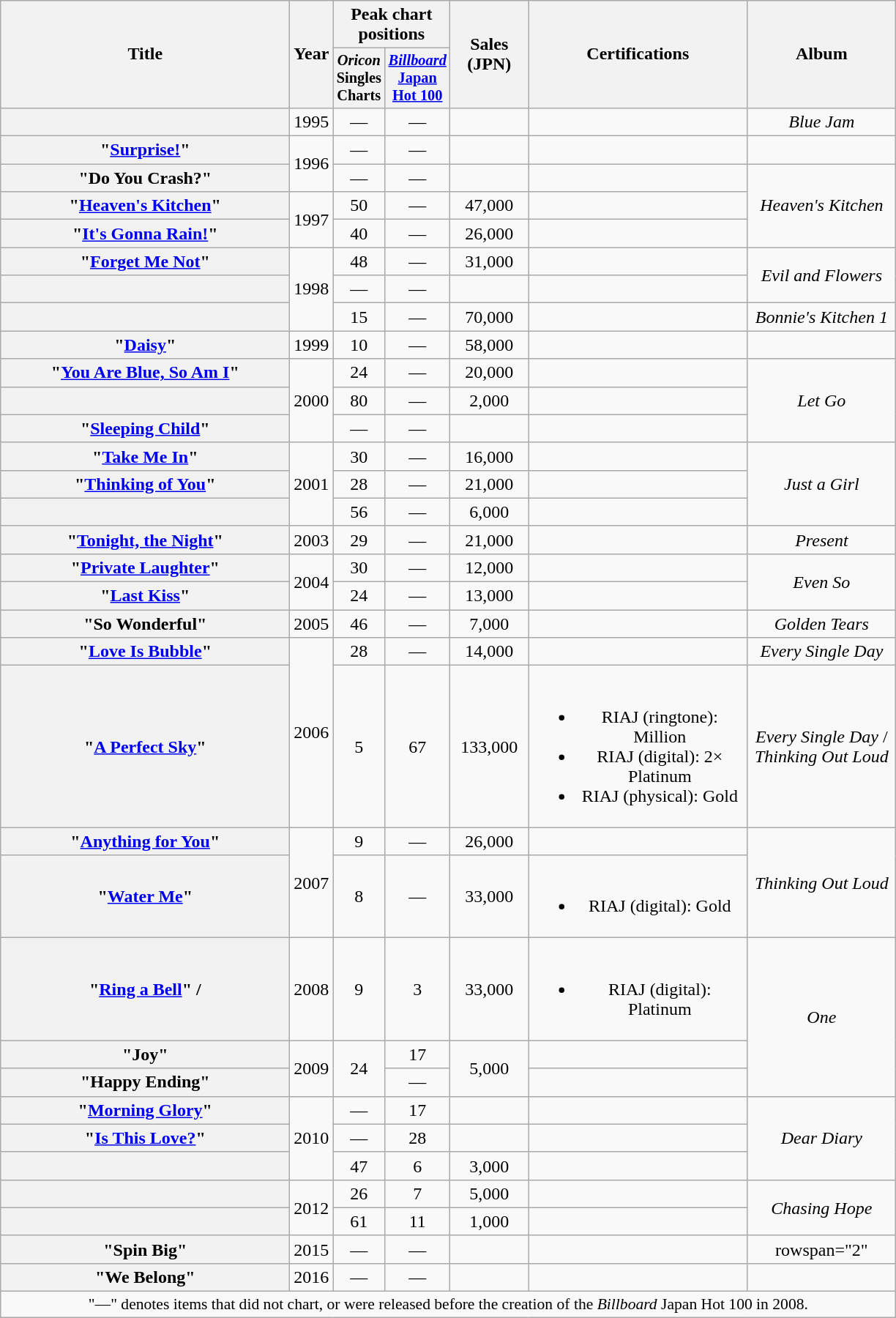<table class="wikitable plainrowheaders" style="text-align:center;">
<tr>
<th scope="col" rowspan="2" style="width:16em;">Title</th>
<th scope="col" rowspan="2" style="width:2em;">Year</th>
<th scope="col" colspan="2">Peak chart positions</th>
<th scope="col" rowspan="2" style="width:4em;">Sales (JPN)</th>
<th scope="col" rowspan="2" style="width:12em;">Certifications</th>
<th scope="col" rowspan="2" style="width:8em;">Album</th>
</tr>
<tr>
<th style="width:3em;font-size:85%"><em>Oricon</em> Singles Charts<br></th>
<th style="width:3em;font-size:85%"><em><a href='#'>Billboard</a></em> <a href='#'>Japan Hot 100</a><br></th>
</tr>
<tr>
<th scope="row"></th>
<td>1995</td>
<td>—</td>
<td>—</td>
<td></td>
<td></td>
<td><em>Blue Jam</em></td>
</tr>
<tr>
<th scope="row">"<a href='#'>Surprise!</a>"</th>
<td rowspan="2">1996</td>
<td>—</td>
<td>—</td>
<td></td>
<td></td>
<td></td>
</tr>
<tr>
<th scope="row">"Do You Crash?"</th>
<td>—</td>
<td>—</td>
<td></td>
<td></td>
<td rowspan="3"><em>Heaven's Kitchen</em></td>
</tr>
<tr>
<th scope="row">"<a href='#'>Heaven's Kitchen</a>"</th>
<td rowspan="2">1997</td>
<td>50</td>
<td>—</td>
<td>47,000</td>
<td></td>
</tr>
<tr>
<th scope="row">"<a href='#'>It's Gonna Rain!</a>"</th>
<td>40</td>
<td>—</td>
<td>26,000</td>
<td></td>
</tr>
<tr>
<th scope="row">"<a href='#'>Forget Me Not</a>"</th>
<td rowspan="3">1998</td>
<td>48</td>
<td>—</td>
<td>31,000</td>
<td></td>
<td rowspan="2"><em>Evil and Flowers</em></td>
</tr>
<tr>
<th scope="row"></th>
<td>—</td>
<td>—</td>
<td></td>
<td></td>
</tr>
<tr>
<th scope="row"></th>
<td>15</td>
<td>—</td>
<td>70,000</td>
<td></td>
<td><em>Bonnie's Kitchen 1</em></td>
</tr>
<tr>
<th scope="row">"<a href='#'>Daisy</a>"</th>
<td>1999</td>
<td>10</td>
<td>—</td>
<td>58,000</td>
<td></td>
<td></td>
</tr>
<tr>
<th scope="row">"<a href='#'>You Are Blue, So Am I</a>"</th>
<td rowspan="3">2000</td>
<td>24</td>
<td>—</td>
<td>20,000</td>
<td></td>
<td rowspan="3"><em>Let Go</em></td>
</tr>
<tr>
<th scope="row"></th>
<td>80</td>
<td>—</td>
<td>2,000</td>
<td></td>
</tr>
<tr>
<th scope="row">"<a href='#'>Sleeping Child</a>"</th>
<td>—</td>
<td>—</td>
<td></td>
<td></td>
</tr>
<tr>
<th scope="row">"<a href='#'>Take Me In</a>"</th>
<td rowspan="3">2001</td>
<td>30</td>
<td>—</td>
<td>16,000</td>
<td></td>
<td rowspan="3"><em>Just a Girl</em></td>
</tr>
<tr>
<th scope="row">"<a href='#'>Thinking of You</a>"</th>
<td>28</td>
<td>—</td>
<td>21,000</td>
<td></td>
</tr>
<tr>
<th scope="row"></th>
<td>56</td>
<td>—</td>
<td>6,000</td>
<td></td>
</tr>
<tr>
<th scope="row">"<a href='#'>Tonight, the Night</a>"</th>
<td>2003</td>
<td>29</td>
<td>—</td>
<td>21,000</td>
<td></td>
<td><em>Present</em></td>
</tr>
<tr>
<th scope="row">"<a href='#'>Private Laughter</a>"</th>
<td rowspan="2">2004</td>
<td>30</td>
<td>—</td>
<td>12,000</td>
<td></td>
<td rowspan="2"><em>Even So</em></td>
</tr>
<tr>
<th scope="row">"<a href='#'>Last Kiss</a>"</th>
<td>24</td>
<td>—</td>
<td>13,000</td>
<td></td>
</tr>
<tr>
<th scope="row">"So Wonderful"</th>
<td>2005</td>
<td>46</td>
<td>—</td>
<td>7,000</td>
<td></td>
<td><em>Golden Tears</em></td>
</tr>
<tr>
<th scope="row">"<a href='#'>Love Is Bubble</a>"</th>
<td rowspan="2">2006</td>
<td>28</td>
<td>—</td>
<td>14,000</td>
<td></td>
<td><em>Every Single Day</em></td>
</tr>
<tr>
<th scope="row">"<a href='#'>A Perfect Sky</a>"</th>
<td>5</td>
<td>67</td>
<td>133,000</td>
<td><br><ul><li>RIAJ <span>(ringtone)</span>: Million</li><li>RIAJ <span>(digital)</span>: 2× Platinum</li><li>RIAJ <span>(physical)</span>: Gold</li></ul></td>
<td><em>Every Single Day</em> / <em>Thinking Out Loud</em></td>
</tr>
<tr>
<th scope="row">"<a href='#'>Anything for You</a>"</th>
<td rowspan="2">2007</td>
<td>9</td>
<td>—</td>
<td>26,000</td>
<td></td>
<td rowspan="2"><em>Thinking Out Loud</em></td>
</tr>
<tr>
<th scope="row">"<a href='#'>Water Me</a>"</th>
<td>8</td>
<td>—</td>
<td>33,000</td>
<td><br><ul><li>RIAJ <span>(digital)</span>: Gold</li></ul></td>
</tr>
<tr>
<th scope="row">"<a href='#'>Ring a Bell</a>" / </th>
<td>2008</td>
<td>9</td>
<td>3</td>
<td>33,000</td>
<td><br><ul><li>RIAJ <span>(digital)</span>: Platinum</li></ul></td>
<td rowspan="3"><em>One</em></td>
</tr>
<tr>
<th scope="row">"Joy"</th>
<td rowspan=2>2009</td>
<td rowspan=2>24</td>
<td>17</td>
<td rowspan=2>5,000</td>
<td></td>
</tr>
<tr>
<th scope="row">"Happy Ending"</th>
<td>—</td>
<td></td>
</tr>
<tr>
<th scope="row">"<a href='#'>Morning Glory</a>"</th>
<td rowspan="3">2010</td>
<td>—</td>
<td>17</td>
<td></td>
<td></td>
<td rowspan="3"><em>Dear Diary</em></td>
</tr>
<tr>
<th scope="row">"<a href='#'>Is This Love?</a>"</th>
<td>—</td>
<td>28</td>
<td></td>
<td></td>
</tr>
<tr>
<th scope="row"></th>
<td>47</td>
<td>6</td>
<td>3,000</td>
<td></td>
</tr>
<tr>
<th scope="row"></th>
<td rowspan="2">2012</td>
<td>26</td>
<td>7</td>
<td>5,000</td>
<td></td>
<td rowspan="2"><em>Chasing Hope</em></td>
</tr>
<tr>
<th scope="row"></th>
<td>61</td>
<td>11</td>
<td>1,000</td>
<td></td>
</tr>
<tr>
<th scope="row">"Spin Big"</th>
<td>2015</td>
<td>—</td>
<td>—</td>
<td></td>
<td></td>
<td>rowspan="2" </td>
</tr>
<tr>
<th scope="row">"We Belong"</th>
<td>2016</td>
<td>—</td>
<td>—</td>
<td></td>
<td></td>
</tr>
<tr>
<td colspan="12" align="center" style="font-size:90%;">"—" denotes items that did not chart, or were released before the creation of the <em>Billboard</em> Japan Hot 100 in 2008.</td>
</tr>
</table>
